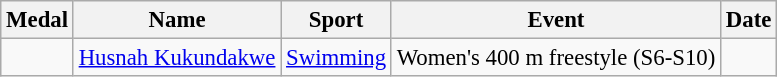<table class="wikitable sortable" style="font-size: 95%;">
<tr>
<th>Medal</th>
<th>Name</th>
<th>Sport</th>
<th>Event</th>
<th>Date</th>
</tr>
<tr>
<td></td>
<td><a href='#'>Husnah Kukundakwe</a></td>
<td><a href='#'>Swimming</a></td>
<td>Women's 400 m freestyle (S6-S10)</td>
<td></td>
</tr>
</table>
